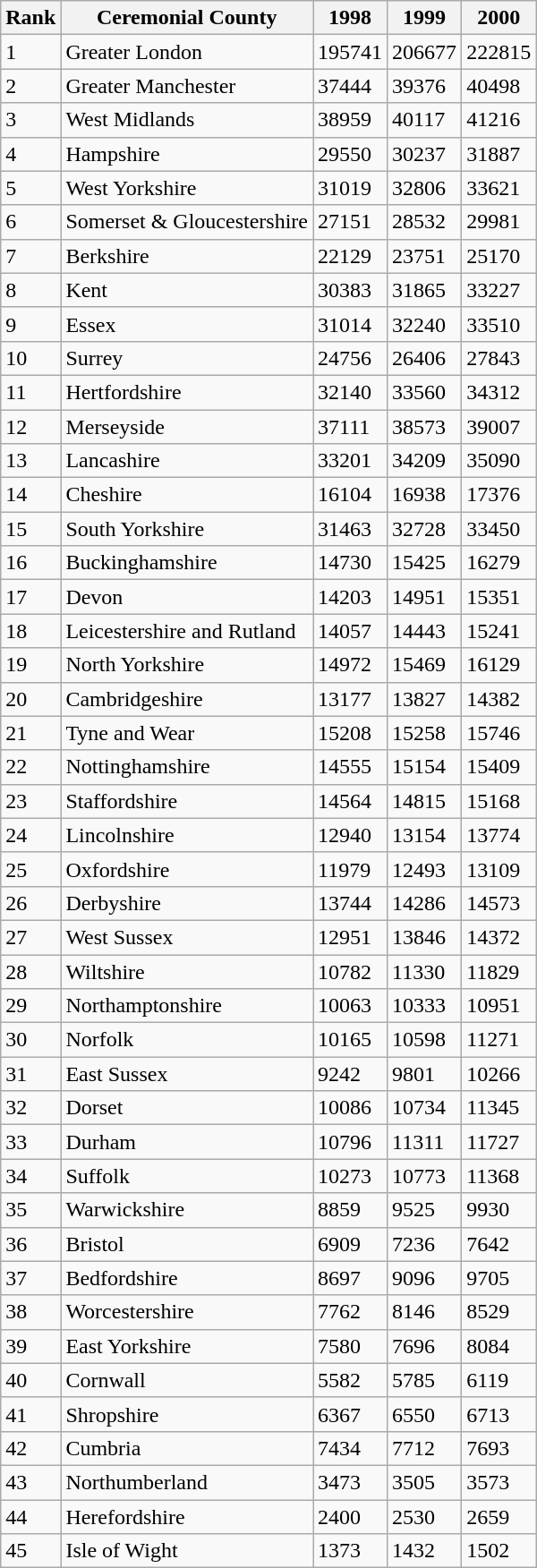<table class="wikitable sortable">
<tr>
<th>Rank</th>
<th>Ceremonial County</th>
<th>1998</th>
<th>1999</th>
<th>2000</th>
</tr>
<tr>
<td>1</td>
<td>Greater London</td>
<td>195741</td>
<td>206677</td>
<td>222815</td>
</tr>
<tr>
<td>2</td>
<td>Greater Manchester</td>
<td>37444</td>
<td>39376</td>
<td>40498</td>
</tr>
<tr>
<td>3</td>
<td>West Midlands</td>
<td>38959</td>
<td>40117</td>
<td>41216</td>
</tr>
<tr>
<td>4</td>
<td>Hampshire</td>
<td>29550</td>
<td>30237</td>
<td>31887</td>
</tr>
<tr>
<td>5</td>
<td>West Yorkshire</td>
<td>31019</td>
<td>32806</td>
<td>33621</td>
</tr>
<tr>
<td>6</td>
<td>Somerset & Gloucestershire</td>
<td>27151</td>
<td>28532</td>
<td>29981</td>
</tr>
<tr>
<td>7</td>
<td>Berkshire</td>
<td>22129</td>
<td>23751</td>
<td>25170</td>
</tr>
<tr>
<td>8</td>
<td>Kent</td>
<td>30383</td>
<td>31865</td>
<td>33227</td>
</tr>
<tr>
<td>9</td>
<td>Essex</td>
<td>31014</td>
<td>32240</td>
<td>33510</td>
</tr>
<tr>
<td>10</td>
<td>Surrey</td>
<td>24756</td>
<td>26406</td>
<td>27843</td>
</tr>
<tr>
<td>11</td>
<td>Hertfordshire</td>
<td>32140</td>
<td>33560</td>
<td>34312</td>
</tr>
<tr>
<td>12</td>
<td>Merseyside</td>
<td>37111</td>
<td>38573</td>
<td>39007</td>
</tr>
<tr>
<td>13</td>
<td>Lancashire</td>
<td>33201</td>
<td>34209</td>
<td>35090</td>
</tr>
<tr>
<td>14</td>
<td>Cheshire</td>
<td>16104</td>
<td>16938</td>
<td>17376</td>
</tr>
<tr>
<td>15</td>
<td>South Yorkshire</td>
<td>31463</td>
<td>32728</td>
<td>33450</td>
</tr>
<tr>
<td>16</td>
<td>Buckinghamshire</td>
<td>14730</td>
<td>15425</td>
<td>16279</td>
</tr>
<tr>
<td>17</td>
<td>Devon</td>
<td>14203</td>
<td>14951</td>
<td>15351</td>
</tr>
<tr>
<td>18</td>
<td>Leicestershire and Rutland</td>
<td>14057</td>
<td>14443</td>
<td>15241</td>
</tr>
<tr>
<td>19</td>
<td>North Yorkshire</td>
<td>14972</td>
<td>15469</td>
<td>16129</td>
</tr>
<tr>
<td>20</td>
<td>Cambridgeshire</td>
<td>13177</td>
<td>13827</td>
<td>14382</td>
</tr>
<tr>
<td>21</td>
<td>Tyne and Wear</td>
<td>15208</td>
<td>15258</td>
<td>15746</td>
</tr>
<tr>
<td>22</td>
<td>Nottinghamshire</td>
<td>14555</td>
<td>15154</td>
<td>15409</td>
</tr>
<tr>
<td>23</td>
<td>Staffordshire</td>
<td>14564</td>
<td>14815</td>
<td>15168</td>
</tr>
<tr>
<td>24</td>
<td>Lincolnshire</td>
<td>12940</td>
<td>13154</td>
<td>13774</td>
</tr>
<tr>
<td>25</td>
<td>Oxfordshire</td>
<td>11979</td>
<td>12493</td>
<td>13109</td>
</tr>
<tr>
<td>26</td>
<td>Derbyshire</td>
<td>13744</td>
<td>14286</td>
<td>14573</td>
</tr>
<tr>
<td>27</td>
<td>West Sussex</td>
<td>12951</td>
<td>13846</td>
<td>14372</td>
</tr>
<tr>
<td>28</td>
<td>Wiltshire</td>
<td>10782</td>
<td>11330</td>
<td>11829</td>
</tr>
<tr>
<td>29</td>
<td>Northamptonshire</td>
<td>10063</td>
<td>10333</td>
<td>10951</td>
</tr>
<tr>
<td>30</td>
<td>Norfolk</td>
<td>10165</td>
<td>10598</td>
<td>11271</td>
</tr>
<tr>
<td>31</td>
<td>East Sussex</td>
<td>9242</td>
<td>9801</td>
<td>10266</td>
</tr>
<tr>
<td>32</td>
<td>Dorset</td>
<td>10086</td>
<td>10734</td>
<td>11345</td>
</tr>
<tr>
<td>33</td>
<td>Durham</td>
<td>10796</td>
<td>11311</td>
<td>11727</td>
</tr>
<tr>
<td>34</td>
<td>Suffolk</td>
<td>10273</td>
<td>10773</td>
<td>11368</td>
</tr>
<tr>
<td>35</td>
<td>Warwickshire</td>
<td>8859</td>
<td>9525</td>
<td>9930</td>
</tr>
<tr>
<td>36</td>
<td>Bristol</td>
<td>6909</td>
<td>7236</td>
<td>7642</td>
</tr>
<tr>
<td>37</td>
<td>Bedfordshire</td>
<td>8697</td>
<td>9096</td>
<td>9705</td>
</tr>
<tr>
<td>38</td>
<td>Worcestershire</td>
<td>7762</td>
<td>8146</td>
<td>8529</td>
</tr>
<tr>
<td>39</td>
<td>East Yorkshire</td>
<td>7580</td>
<td>7696</td>
<td>8084</td>
</tr>
<tr>
<td>40</td>
<td>Cornwall</td>
<td>5582</td>
<td>5785</td>
<td>6119</td>
</tr>
<tr>
<td>41</td>
<td>Shropshire</td>
<td>6367</td>
<td>6550</td>
<td>6713</td>
</tr>
<tr>
<td>42</td>
<td>Cumbria</td>
<td>7434</td>
<td>7712</td>
<td>7693</td>
</tr>
<tr>
<td>43</td>
<td>Northumberland</td>
<td>3473</td>
<td>3505</td>
<td>3573</td>
</tr>
<tr>
<td>44</td>
<td>Herefordshire</td>
<td>2400</td>
<td>2530</td>
<td>2659</td>
</tr>
<tr>
<td>45</td>
<td>Isle of Wight</td>
<td>1373</td>
<td>1432</td>
<td>1502</td>
</tr>
</table>
